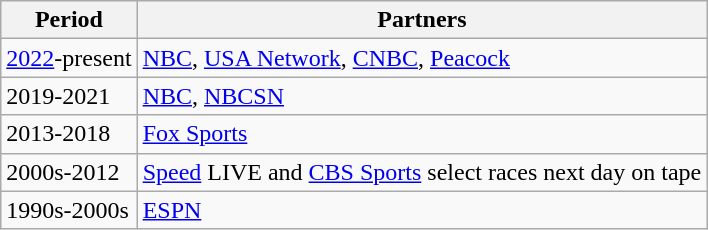<table class="wikitable">
<tr>
<th>Period</th>
<th>Partners</th>
</tr>
<tr>
<td><a href='#'>2022</a>-present</td>
<td><a href='#'>NBC</a>, <a href='#'>USA Network</a>, <a href='#'>CNBC</a>, <a href='#'>Peacock</a></td>
</tr>
<tr>
<td>2019-2021</td>
<td><a href='#'>NBC</a>, <a href='#'>NBCSN</a></td>
</tr>
<tr>
<td>2013-2018</td>
<td><a href='#'>Fox Sports</a></td>
</tr>
<tr>
<td>2000s-2012</td>
<td><a href='#'>Speed</a> LIVE and <a href='#'>CBS Sports</a> select races next day on tape</td>
</tr>
<tr>
<td>1990s-2000s</td>
<td><a href='#'>ESPN</a></td>
</tr>
</table>
